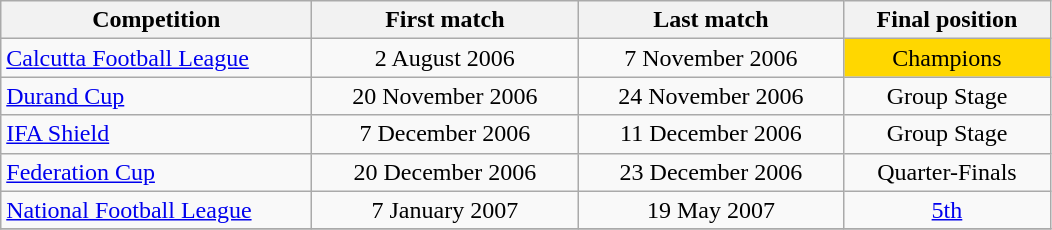<table class="wikitable" style="text-align:center;">
<tr>
<th style="text-align:center; width:200px;">Competition</th>
<th style="text-align:center; width:170px;">First match</th>
<th style="text-align:center; width:170px;">Last match</th>
<th style="text-align:center; width:130px;">Final position</th>
</tr>
<tr>
<td style="text-align:left;"><a href='#'>Calcutta Football League</a></td>
<td>2 August 2006</td>
<td>7 November 2006</td>
<td bgcolor="gold">Champions</td>
</tr>
<tr>
<td style="text-align:left;"><a href='#'>Durand Cup</a></td>
<td>20 November 2006</td>
<td>24 November 2006</td>
<td>Group Stage</td>
</tr>
<tr>
<td style="text-align:left;"><a href='#'>IFA Shield</a></td>
<td>7 December 2006</td>
<td>11 December 2006</td>
<td>Group Stage</td>
</tr>
<tr>
<td style="text-align:left;"><a href='#'>Federation Cup</a></td>
<td>20 December 2006</td>
<td>23 December 2006</td>
<td>Quarter-Finals</td>
</tr>
<tr>
<td style="text-align:left;"><a href='#'>National Football League</a></td>
<td>7 January 2007</td>
<td>19 May 2007</td>
<td><a href='#'>5th</a></td>
</tr>
<tr>
</tr>
</table>
